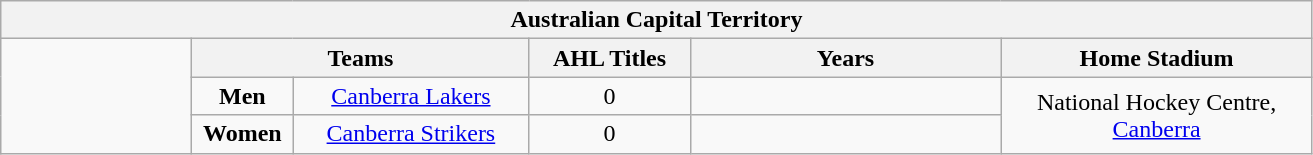<table class="wikitable" style="text-align: center;">
<tr>
<th colspan=6><strong>Australian Capital Territory</strong></th>
</tr>
<tr>
<td rowspan=3; style="width:120px"></td>
<th colspan=2>Teams</th>
<th style="width:100px">AHL Titles</th>
<th>Years</th>
<th style="width:200px">Home Stadium</th>
</tr>
<tr>
<td style="width: 60px"><strong>Men</strong></td>
<td style="width: 150px"><a href='#'>Canberra Lakers</a></td>
<td>0</td>
<td style="width: 200px"></td>
<td rowspan=2>National Hockey Centre,<br><a href='#'>Canberra</a></td>
</tr>
<tr>
<td style="width: 60px"><strong>Women</strong></td>
<td style="width: 150px"><a href='#'>Canberra Strikers</a></td>
<td>0</td>
<td style="width: 200px"></td>
</tr>
</table>
